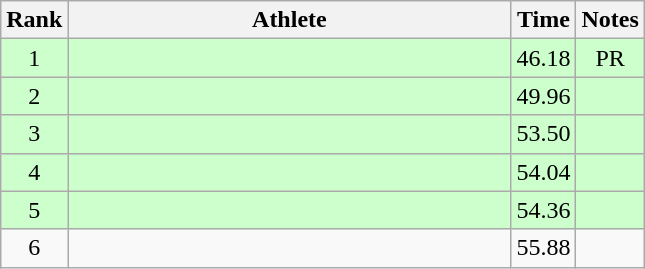<table class="wikitable" style="text-align:center">
<tr>
<th>Rank</th>
<th Style="width:18em">Athlete</th>
<th>Time</th>
<th>Notes</th>
</tr>
<tr style="background:#cfc">
<td>1</td>
<td style="text-align:left"></td>
<td>46.18</td>
<td>PR</td>
</tr>
<tr style="background:#cfc">
<td>2</td>
<td style="text-align:left"></td>
<td>49.96</td>
<td></td>
</tr>
<tr style="background:#cfc">
<td>3</td>
<td style="text-align:left"></td>
<td>53.50</td>
<td></td>
</tr>
<tr style="background:#cfc">
<td>4</td>
<td style="text-align:left"></td>
<td>54.04</td>
<td></td>
</tr>
<tr style="background:#cfc">
<td>5</td>
<td style="text-align:left"></td>
<td>54.36</td>
<td></td>
</tr>
<tr>
<td>6</td>
<td style="text-align:left"></td>
<td>55.88</td>
<td></td>
</tr>
</table>
